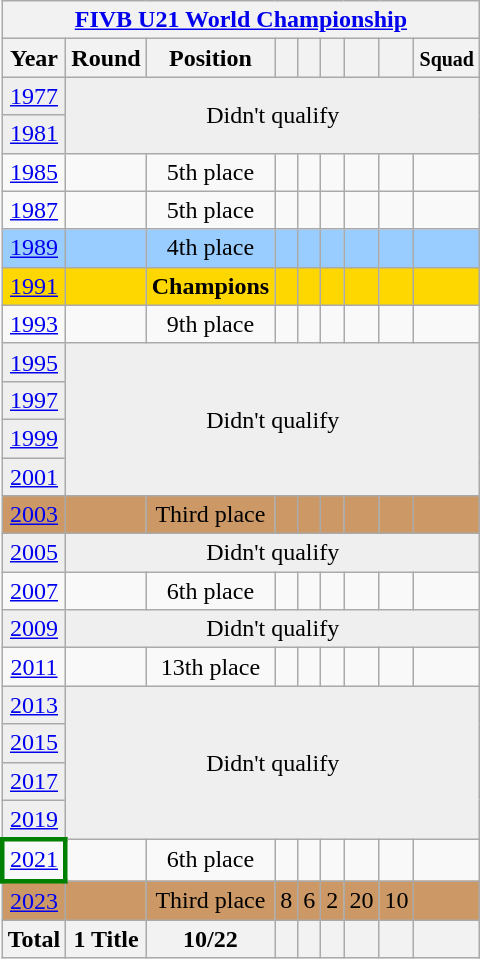<table class="wikitable" style="text-align: center;">
<tr>
<th colspan=9><a href='#'>FIVB U21 World Championship</a></th>
</tr>
<tr>
<th>Year</th>
<th>Round</th>
<th>Position</th>
<th></th>
<th></th>
<th></th>
<th></th>
<th></th>
<th><small>Squad</small></th>
</tr>
<tr bgcolor="efefef">
<td> <a href='#'>1977</a></td>
<td colspan=9 rowspan=2>Didn't qualify</td>
</tr>
<tr bgcolor="efefef">
<td> <a href='#'>1981</a></td>
</tr>
<tr>
<td> <a href='#'>1985</a></td>
<td></td>
<td>5th place</td>
<td></td>
<td></td>
<td></td>
<td></td>
<td></td>
<td></td>
</tr>
<tr>
<td> <a href='#'>1987</a></td>
<td></td>
<td>5th place</td>
<td></td>
<td></td>
<td></td>
<td></td>
<td></td>
<td></td>
</tr>
<tr bgcolor=9acdff>
<td> <a href='#'>1989</a></td>
<td></td>
<td>4th place</td>
<td></td>
<td></td>
<td></td>
<td></td>
<td></td>
<td></td>
</tr>
<tr bgcolor=gold>
<td> <a href='#'>1991</a></td>
<td></td>
<td><strong>Champions</strong></td>
<td></td>
<td></td>
<td></td>
<td></td>
<td></td>
<td></td>
</tr>
<tr>
<td> <a href='#'>1993</a></td>
<td></td>
<td>9th place</td>
<td></td>
<td></td>
<td></td>
<td></td>
<td></td>
<td></td>
</tr>
<tr bgcolor="efefef">
<td> <a href='#'>1995</a></td>
<td colspan=9 rowspan=4>Didn't qualify</td>
</tr>
<tr bgcolor="efefef">
<td> <a href='#'>1997</a></td>
</tr>
<tr bgcolor="efefef">
<td> <a href='#'>1999</a></td>
</tr>
<tr bgcolor="efefef">
<td> <a href='#'>2001</a></td>
</tr>
<tr bgcolor=cc9966>
<td> <a href='#'>2003</a></td>
<td></td>
<td>Third place</td>
<td></td>
<td></td>
<td></td>
<td></td>
<td></td>
<td></td>
</tr>
<tr bgcolor="efefef">
<td> <a href='#'>2005</a></td>
<td colspan=9>Didn't qualify</td>
</tr>
<tr>
<td> <a href='#'>2007</a></td>
<td></td>
<td>6th place</td>
<td></td>
<td></td>
<td></td>
<td></td>
<td></td>
<td></td>
</tr>
<tr bgcolor="efefef">
<td> <a href='#'>2009</a></td>
<td colspan=9>Didn't qualify</td>
</tr>
<tr>
<td> <a href='#'>2011</a></td>
<td></td>
<td>13th place</td>
<td></td>
<td></td>
<td></td>
<td></td>
<td></td>
<td></td>
</tr>
<tr bgcolor="efefef">
<td> <a href='#'>2013</a></td>
<td colspan=9 rowspan=4>Didn't qualify</td>
</tr>
<tr bgcolor="efefef">
<td> <a href='#'>2015</a></td>
</tr>
<tr bgcolor="efefef">
<td> <a href='#'>2017</a></td>
</tr>
<tr bgcolor="efefef">
<td> <a href='#'>2019</a></td>
</tr>
<tr>
<td style="border:3px solid green">  <a href='#'>2021</a></td>
<td></td>
<td>6th place</td>
<td></td>
<td></td>
<td></td>
<td></td>
<td></td>
<td></td>
</tr>
<tr bgcolor=cc9966>
<td> <a href='#'>2023</a></td>
<td></td>
<td>Third place</td>
<td>8</td>
<td>6</td>
<td>2</td>
<td>20</td>
<td>10</td>
<td></td>
</tr>
<tr>
<th>Total</th>
<th>1 Title</th>
<th>10/22</th>
<th></th>
<th></th>
<th></th>
<th></th>
<th></th>
<th></th>
</tr>
</table>
